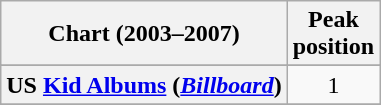<table class="wikitable sortable plainrowheaders" style="text-align:center">
<tr>
<th scope="col">Chart (2003–2007)</th>
<th scope="col">Peak<br>position</th>
</tr>
<tr>
</tr>
<tr>
</tr>
<tr>
</tr>
<tr>
<th scope="row">US <a href='#'>Kid Albums</a> (<a href='#'><em>Billboard</em></a>)</th>
<td>1</td>
</tr>
<tr>
</tr>
</table>
